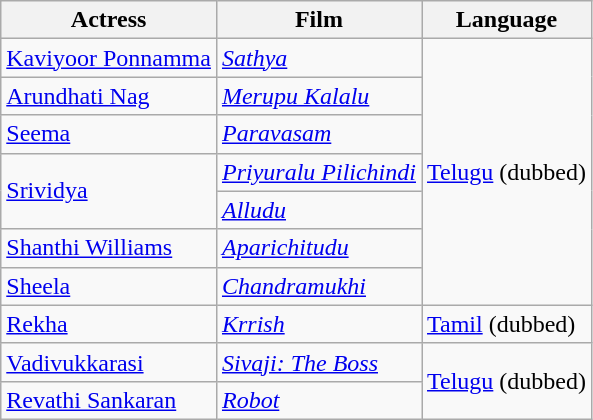<table class="wikitable sortable">
<tr>
<th>Actress</th>
<th>Film</th>
<th>Language</th>
</tr>
<tr>
<td><a href='#'>Kaviyoor Ponnamma</a></td>
<td><em><a href='#'>Sathya</a></em></td>
<td rowspan="7"><a href='#'>Telugu</a> (dubbed)</td>
</tr>
<tr>
<td><a href='#'>Arundhati Nag</a></td>
<td><em><a href='#'>Merupu Kalalu</a></em></td>
</tr>
<tr>
<td><a href='#'>Seema</a></td>
<td><em><a href='#'>Paravasam</a></em></td>
</tr>
<tr>
<td rowspan="2"><a href='#'>Srividya</a></td>
<td><em><a href='#'>Priyuralu Pilichindi</a></em></td>
</tr>
<tr>
<td><em><a href='#'>Alludu</a></em></td>
</tr>
<tr>
<td><a href='#'>Shanthi Williams</a></td>
<td><em><a href='#'>Aparichitudu</a></em></td>
</tr>
<tr>
<td><a href='#'>Sheela</a></td>
<td><em><a href='#'>Chandramukhi</a></em></td>
</tr>
<tr>
<td><a href='#'>Rekha</a></td>
<td><em><a href='#'>Krrish</a></em></td>
<td><a href='#'>Tamil</a> (dubbed)</td>
</tr>
<tr>
<td><a href='#'>Vadivukkarasi</a></td>
<td><em><a href='#'>Sivaji: The Boss</a></em></td>
<td rowspan="2"><a href='#'>Telugu</a> (dubbed)</td>
</tr>
<tr>
<td><a href='#'>Revathi Sankaran</a></td>
<td><em><a href='#'>Robot</a></em></td>
</tr>
</table>
